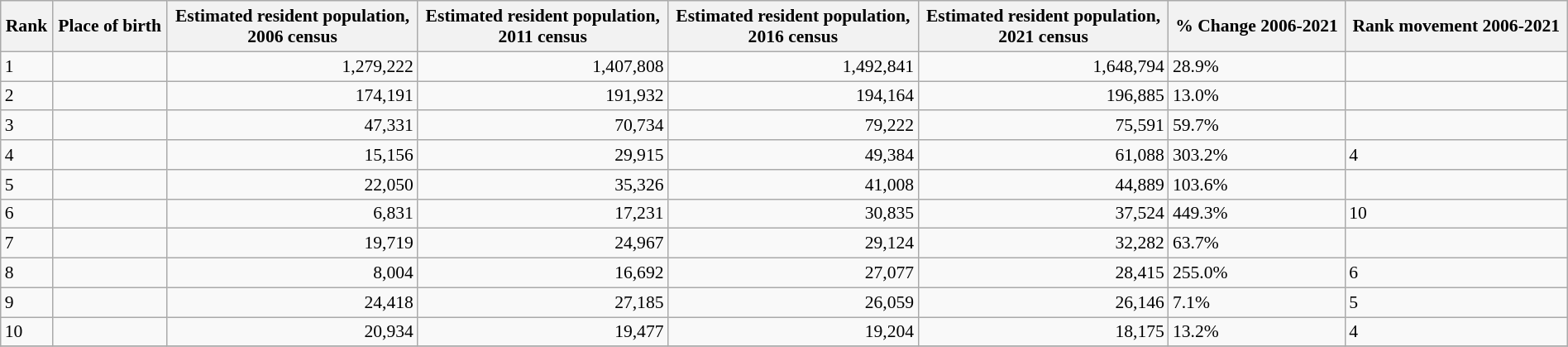<table class="wikitable sortable" style="font-size:90%; width:100%;">
<tr>
<th>Rank</th>
<th>Place of birth</th>
<th>Estimated resident population, <br> 2006 census</th>
<th>Estimated resident population, <br> 2011 census </th>
<th>Estimated resident population, <br> 2016 census</th>
<th>Estimated resident population, <br> 2021 census</th>
<th>% Change 2006-2021</th>
<th>Rank movement 2006-2021</th>
</tr>
<tr>
<td>1</td>
<td></td>
<td style="text-align: right;">1,279,222</td>
<td style="text-align: right;">1,407,808</td>
<td style="text-align: right;">1,492,841</td>
<td style="text-align: right;">1,648,794</td>
<td> 28.9%</td>
<td></td>
</tr>
<tr>
<td>2</td>
<td></td>
<td style="text-align: right;">174,191</td>
<td style="text-align: right;">191,932</td>
<td style="text-align: right;">194,164</td>
<td style="text-align: right;">196,885</td>
<td> 13.0%</td>
<td></td>
</tr>
<tr>
<td>3</td>
<td></td>
<td style="text-align: right;">47,331</td>
<td style="text-align: right;">70,734</td>
<td style="text-align: right;">79,222</td>
<td style="text-align: right;">75,591</td>
<td> 59.7%</td>
<td></td>
</tr>
<tr>
<td>4</td>
<td></td>
<td style="text-align: right;">15,156</td>
<td style="text-align: right;">29,915</td>
<td style="text-align: right;">49,384</td>
<td style="text-align: right;">61,088</td>
<td> 303.2%</td>
<td> 4</td>
</tr>
<tr>
<td>5</td>
<td></td>
<td style="text-align: right;">22,050</td>
<td style="text-align: right;">35,326</td>
<td style="text-align: right;">41,008</td>
<td style="text-align: right;">44,889</td>
<td> 103.6%</td>
<td></td>
</tr>
<tr>
<td>6</td>
<td></td>
<td style="text-align: right;">6,831</td>
<td style="text-align: right;">17,231</td>
<td style="text-align: right;">30,835</td>
<td style="text-align: right;">37,524</td>
<td> 449.3%</td>
<td> 10</td>
</tr>
<tr>
<td>7</td>
<td></td>
<td style="text-align: right;">19,719</td>
<td style="text-align: right;">24,967</td>
<td style="text-align: right;">29,124</td>
<td style="text-align: right;">32,282</td>
<td> 63.7%</td>
<td></td>
</tr>
<tr>
<td>8</td>
<td></td>
<td style="text-align: right;">8,004</td>
<td style="text-align: right;">16,692</td>
<td style="text-align: right;">27,077</td>
<td style="text-align: right;">28,415</td>
<td> 255.0%</td>
<td> 6</td>
</tr>
<tr>
<td>9</td>
<td></td>
<td style="text-align: right;">24,418</td>
<td style="text-align: right;">27,185</td>
<td style="text-align: right;">26,059</td>
<td style="text-align: right;">26,146</td>
<td> 7.1%</td>
<td> 5</td>
</tr>
<tr>
<td>10</td>
<td></td>
<td style="text-align: right;">20,934</td>
<td style="text-align: right;">19,477</td>
<td style="text-align: right;">19,204</td>
<td style="text-align: right;">18,175</td>
<td> 13.2%</td>
<td> 4</td>
</tr>
<tr>
</tr>
</table>
